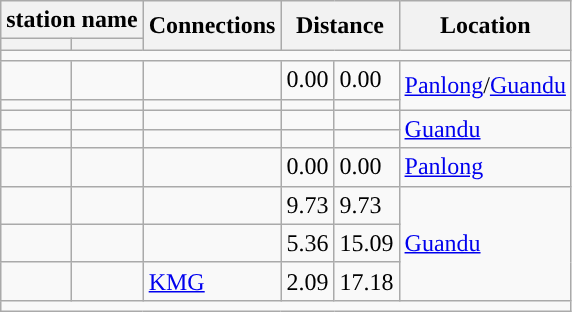<table class="wikitable">
<tr>
<th colspan="2">station name</th>
<th rowspan="2">Connections</th>
<th colspan="2" rowspan="2">Distance<br></th>
<th rowspan="2">Location</th>
</tr>
<tr>
<th></th>
<th></th>
</tr>
<tr style="background:#">
<td colspan = "7"></td>
</tr>
<tr>
<td></td>
<td></td>
<td></td>
<td>0.00</td>
<td>0.00</td>
<td rowspan="2"><a href='#'>Panlong</a>/<a href='#'>Guandu</a></td>
</tr>
<tr>
<td></td>
<td></td>
<td></td>
<td></td>
<td></td>
</tr>
<tr>
<td></td>
<td></td>
<td></td>
<td></td>
<td></td>
<td rowspan="2"><a href='#'>Guandu</a></td>
</tr>
<tr>
<td></td>
<td></td>
<td></td>
<td></td>
<td></td>
</tr>
<tr>
<td></td>
<td></td>
<td></td>
<td>0.00</td>
<td>0.00</td>
<td><a href='#'>Panlong</a></td>
</tr>
<tr>
<td></td>
<td></td>
<td></td>
<td>9.73</td>
<td>9.73</td>
<td rowspan="3"><a href='#'>Guandu</a></td>
</tr>
<tr>
<td></td>
<td></td>
<td></td>
<td>5.36</td>
<td>15.09</td>
</tr>
<tr>
<td></td>
<td></td>
<td> <a href='#'>KMG</a></td>
<td>2.09</td>
<td>17.18</td>
</tr>
<tr style="background:#">
<td colspan = "7"></td>
</tr>
</table>
